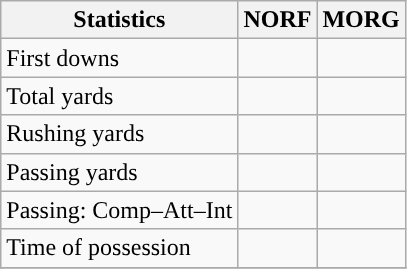<table class="wikitable" style="float: left;">
<tr>
<th>Statistics</th>
<th>NORF</th>
<th>MORG</th>
</tr>
<tr>
<td>First downs</td>
<td></td>
<td></td>
</tr>
<tr>
<td>Total yards</td>
<td></td>
<td></td>
</tr>
<tr>
<td>Rushing yards</td>
<td></td>
<td></td>
</tr>
<tr>
<td>Passing yards</td>
<td></td>
<td></td>
</tr>
<tr>
<td>Passing: Comp–Att–Int</td>
<td></td>
<td></td>
</tr>
<tr>
<td>Time of possession</td>
<td></td>
<td></td>
</tr>
<tr>
</tr>
</table>
